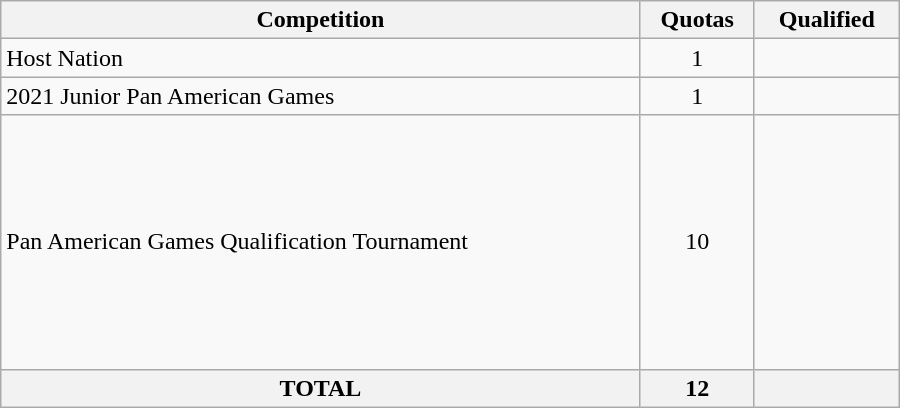<table class = "wikitable" width=600>
<tr>
<th>Competition</th>
<th>Quotas</th>
<th>Qualified</th>
</tr>
<tr>
<td>Host Nation</td>
<td align="center">1</td>
<td></td>
</tr>
<tr>
<td>2021 Junior Pan American Games</td>
<td align="center">1</td>
<td></td>
</tr>
<tr>
<td>Pan American Games Qualification Tournament</td>
<td align="center">10</td>
<td><br><br><br><br><br><br><br><br><br></td>
</tr>
<tr>
<th>TOTAL</th>
<th>12</th>
<th></th>
</tr>
</table>
